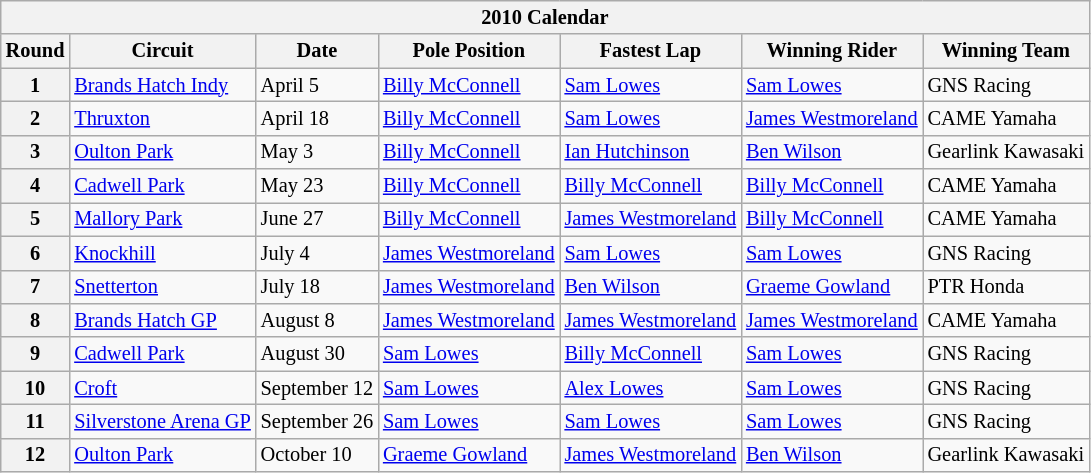<table class="wikitable" style="font-size: 85%">
<tr>
<th colspan=7>2010 Calendar</th>
</tr>
<tr>
<th>Round</th>
<th>Circuit</th>
<th>Date</th>
<th>Pole Position</th>
<th>Fastest Lap</th>
<th>Winning Rider</th>
<th>Winning Team</th>
</tr>
<tr>
<th>1</th>
<td> <a href='#'>Brands Hatch Indy</a></td>
<td>April 5</td>
<td> <a href='#'>Billy McConnell</a></td>
<td> <a href='#'>Sam Lowes</a></td>
<td> <a href='#'>Sam Lowes</a></td>
<td>GNS Racing</td>
</tr>
<tr>
<th>2</th>
<td> <a href='#'>Thruxton</a></td>
<td>April 18</td>
<td> <a href='#'>Billy McConnell</a></td>
<td> <a href='#'>Sam Lowes</a></td>
<td> <a href='#'>James Westmoreland</a></td>
<td>CAME Yamaha</td>
</tr>
<tr>
<th>3</th>
<td> <a href='#'>Oulton Park</a></td>
<td>May 3</td>
<td> <a href='#'>Billy McConnell</a></td>
<td> <a href='#'>Ian Hutchinson</a></td>
<td> <a href='#'>Ben Wilson</a></td>
<td>Gearlink Kawasaki</td>
</tr>
<tr>
<th>4</th>
<td> <a href='#'>Cadwell Park</a></td>
<td>May 23</td>
<td> <a href='#'>Billy McConnell</a></td>
<td> <a href='#'>Billy McConnell</a></td>
<td> <a href='#'>Billy McConnell</a></td>
<td>CAME Yamaha</td>
</tr>
<tr>
<th>5</th>
<td> <a href='#'>Mallory Park</a></td>
<td>June 27</td>
<td> <a href='#'>Billy McConnell</a></td>
<td> <a href='#'>James Westmoreland</a></td>
<td> <a href='#'>Billy McConnell</a></td>
<td>CAME Yamaha</td>
</tr>
<tr>
<th>6</th>
<td> <a href='#'>Knockhill</a></td>
<td>July 4</td>
<td> <a href='#'>James Westmoreland</a></td>
<td> <a href='#'>Sam Lowes</a></td>
<td> <a href='#'>Sam Lowes</a></td>
<td>GNS Racing</td>
</tr>
<tr>
<th>7</th>
<td> <a href='#'>Snetterton</a></td>
<td>July 18</td>
<td> <a href='#'>James Westmoreland</a></td>
<td> <a href='#'>Ben Wilson</a></td>
<td> <a href='#'>Graeme Gowland</a></td>
<td>PTR Honda</td>
</tr>
<tr>
<th>8</th>
<td> <a href='#'>Brands Hatch GP</a></td>
<td>August 8</td>
<td> <a href='#'>James Westmoreland</a></td>
<td> <a href='#'>James Westmoreland</a></td>
<td> <a href='#'>James Westmoreland</a></td>
<td>CAME Yamaha</td>
</tr>
<tr>
<th>9</th>
<td> <a href='#'>Cadwell Park</a></td>
<td>August 30</td>
<td> <a href='#'>Sam Lowes</a></td>
<td> <a href='#'>Billy McConnell</a></td>
<td> <a href='#'>Sam Lowes</a></td>
<td>GNS Racing</td>
</tr>
<tr>
<th>10</th>
<td> <a href='#'>Croft</a></td>
<td>September 12</td>
<td> <a href='#'>Sam Lowes</a></td>
<td> <a href='#'>Alex Lowes</a></td>
<td> <a href='#'>Sam Lowes</a></td>
<td>GNS Racing</td>
</tr>
<tr>
<th>11</th>
<td> <a href='#'>Silverstone Arena GP</a></td>
<td>September 26</td>
<td> <a href='#'>Sam Lowes</a></td>
<td> <a href='#'>Sam Lowes</a></td>
<td> <a href='#'>Sam Lowes</a></td>
<td>GNS Racing</td>
</tr>
<tr>
<th>12</th>
<td> <a href='#'>Oulton Park</a></td>
<td>October 10</td>
<td> <a href='#'>Graeme Gowland</a></td>
<td> <a href='#'>James Westmoreland</a></td>
<td> <a href='#'>Ben Wilson</a></td>
<td>Gearlink Kawasaki</td>
</tr>
</table>
